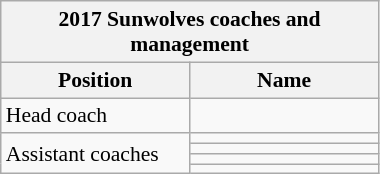<table class="wikitable sortable" style="text-align:left; font-size:90%; width:20%">
<tr>
<th colspan=100%>2017 Sunwolves coaches and management</th>
</tr>
<tr>
<th style="width:50%;">Position</th>
<th style="width:50%;">Name</th>
</tr>
<tr>
<td>Head coach</td>
<td></td>
</tr>
<tr>
<td rowspan=4>Assistant coaches</td>
<td></td>
</tr>
<tr>
<td></td>
</tr>
<tr>
<td></td>
</tr>
<tr>
<td></td>
</tr>
</table>
